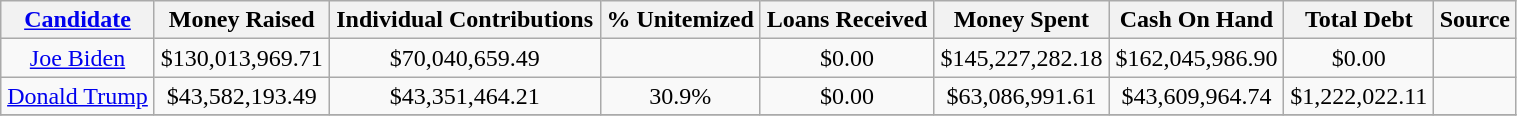<table class="sortable wikitable" style="text-align:center; width:80%;">
<tr>
<th><a href='#'>Candidate</a></th>
<th>Money Raised</th>
<th>Individual Contributions</th>
<th>% Unitemized</th>
<th>Loans Received</th>
<th>Money Spent</th>
<th>Cash On Hand</th>
<th>Total Debt</th>
<th>Source</th>
</tr>
<tr>
<td><a href='#'>Joe Biden</a></td>
<td>$130,013,969.71</td>
<td>$70,040,659.49</td>
<td></td>
<td>$0.00</td>
<td>$145,227,282.18</td>
<td>$162,045,986.90</td>
<td>$0.00</td>
<td></td>
</tr>
<tr>
<td><a href='#'>Donald Trump</a></td>
<td>$43,582,193.49</td>
<td>$43,351,464.21</td>
<td>30.9%</td>
<td>$0.00</td>
<td>$63,086,991.61</td>
<td>$43,609,964.74</td>
<td>$1,222,022.11</td>
<td></td>
</tr>
<tr>
</tr>
</table>
